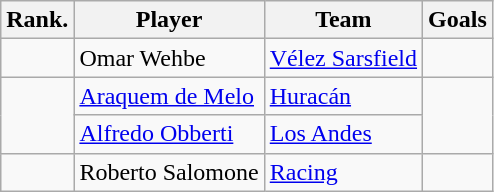<table class="wikitable" style="text-align:">
<tr>
<th>Rank.</th>
<th>Player</th>
<th>Team</th>
<th>Goals</th>
</tr>
<tr>
<td></td>
<td> Omar Wehbe</td>
<td><a href='#'>Vélez Sarsfield</a></td>
<td></td>
</tr>
<tr>
<td rowspan=2></td>
<td> <a href='#'>Araquem de Melo</a></td>
<td><a href='#'>Huracán</a></td>
<td rowspan=2></td>
</tr>
<tr>
<td> <a href='#'>Alfredo Obberti</a></td>
<td><a href='#'>Los Andes</a></td>
</tr>
<tr>
<td></td>
<td> Roberto Salomone</td>
<td><a href='#'>Racing</a></td>
<td></td>
</tr>
</table>
